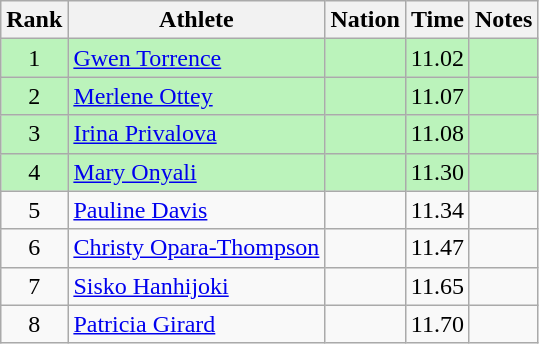<table class="wikitable sortable" style="text-align:center">
<tr>
<th>Rank</th>
<th>Athlete</th>
<th>Nation</th>
<th>Time</th>
<th>Notes</th>
</tr>
<tr style="background:#bbf3bb;">
<td>1</td>
<td align=left><a href='#'>Gwen Torrence</a></td>
<td align=left></td>
<td>11.02</td>
<td></td>
</tr>
<tr style="background:#bbf3bb;">
<td>2</td>
<td align=left><a href='#'>Merlene Ottey</a></td>
<td align=left></td>
<td>11.07</td>
<td></td>
</tr>
<tr style="background:#bbf3bb;">
<td>3</td>
<td align=left><a href='#'>Irina Privalova</a></td>
<td align=left></td>
<td>11.08</td>
<td></td>
</tr>
<tr style="background:#bbf3bb;">
<td>4</td>
<td align=left><a href='#'>Mary Onyali</a></td>
<td align=left></td>
<td>11.30</td>
<td></td>
</tr>
<tr>
<td>5</td>
<td align=left><a href='#'>Pauline Davis</a></td>
<td align=left></td>
<td>11.34</td>
<td></td>
</tr>
<tr>
<td>6</td>
<td align=left><a href='#'>Christy Opara-Thompson</a></td>
<td align=left></td>
<td>11.47</td>
<td></td>
</tr>
<tr>
<td>7</td>
<td align=left><a href='#'>Sisko Hanhijoki</a></td>
<td align=left></td>
<td>11.65</td>
<td></td>
</tr>
<tr>
<td>8</td>
<td align=left><a href='#'>Patricia Girard</a></td>
<td align=left></td>
<td>11.70</td>
<td></td>
</tr>
</table>
